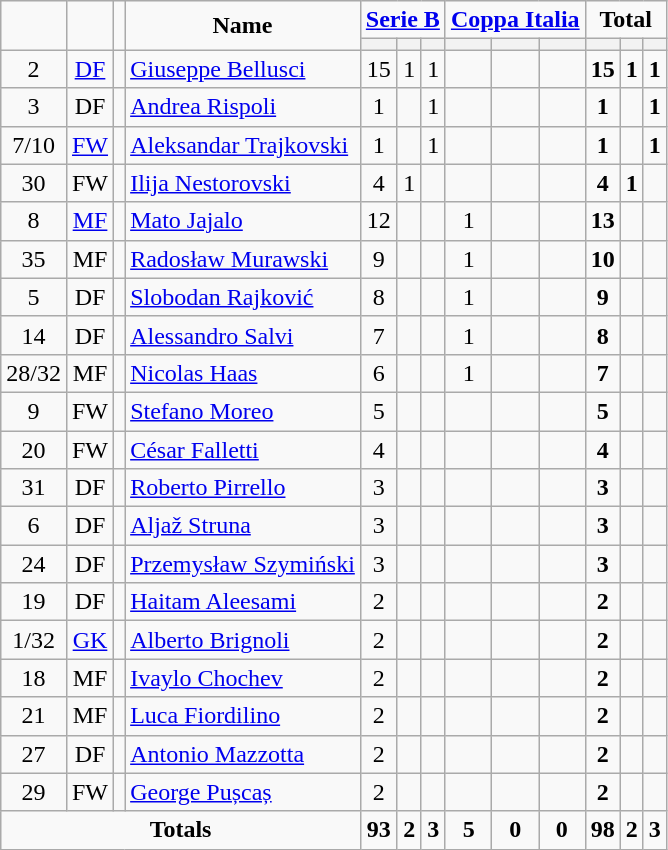<table class="wikitable" style="text-align:center;">
<tr>
<td rowspan="2" !width=15><strong></strong></td>
<td rowspan="2" !width=15><strong></strong></td>
<td rowspan="2" !width=15><strong></strong></td>
<td rowspan="2" !width=120><strong>Name</strong></td>
<td colspan="3"><strong><a href='#'>Serie B</a></strong></td>
<td colspan="3"><strong><a href='#'>Coppa Italia</a></strong></td>
<td colspan="3"><strong>Total</strong></td>
</tr>
<tr>
<th "width=34; background:#fe9;"></th>
<th "width=34; background:#fe9;"></th>
<th "width=34; background:#ff8888;"></th>
<th "width=34; background:#fe9;"></th>
<th "width=34; background:#fe9;"></th>
<th "width=34; background:#ff8888;"></th>
<th "width=34; background:#fe9;"></th>
<th "width=34; background:#fe9;"></th>
<th "width=34; background:#ff8888;"></th>
</tr>
<tr>
<td>2</td>
<td><a href='#'>DF</a></td>
<td></td>
<td align=left><a href='#'>Giuseppe Bellusci</a></td>
<td>15</td>
<td>1</td>
<td>1</td>
<td></td>
<td></td>
<td></td>
<td><strong>15</strong></td>
<td><strong>1</strong></td>
<td><strong>1</strong></td>
</tr>
<tr>
<td>3</td>
<td>DF</td>
<td></td>
<td align=left><a href='#'>Andrea Rispoli</a></td>
<td>1</td>
<td></td>
<td>1</td>
<td></td>
<td></td>
<td></td>
<td><strong>1</strong></td>
<td></td>
<td><strong>1</strong></td>
</tr>
<tr>
<td>7/10</td>
<td><a href='#'>FW</a></td>
<td></td>
<td align=left><a href='#'>Aleksandar Trajkovski</a></td>
<td>1</td>
<td></td>
<td>1</td>
<td></td>
<td></td>
<td></td>
<td><strong>1</strong></td>
<td></td>
<td><strong>1</strong></td>
</tr>
<tr>
<td>30</td>
<td>FW</td>
<td></td>
<td align=left><a href='#'>Ilija Nestorovski</a></td>
<td>4</td>
<td>1</td>
<td></td>
<td></td>
<td></td>
<td></td>
<td><strong>4</strong></td>
<td><strong>1</strong></td>
<td></td>
</tr>
<tr>
<td>8</td>
<td><a href='#'>MF</a></td>
<td></td>
<td align=left><a href='#'>Mato Jajalo</a></td>
<td>12</td>
<td></td>
<td></td>
<td>1</td>
<td></td>
<td></td>
<td><strong>13</strong></td>
<td></td>
<td></td>
</tr>
<tr>
<td>35</td>
<td>MF</td>
<td></td>
<td align=left><a href='#'>Radosław Murawski</a></td>
<td>9</td>
<td></td>
<td></td>
<td>1</td>
<td></td>
<td></td>
<td><strong>10</strong></td>
<td></td>
<td></td>
</tr>
<tr>
<td>5</td>
<td>DF</td>
<td></td>
<td align=left><a href='#'>Slobodan Rajković</a></td>
<td>8</td>
<td></td>
<td></td>
<td>1</td>
<td></td>
<td></td>
<td><strong>9</strong></td>
<td></td>
<td></td>
</tr>
<tr>
<td>14</td>
<td>DF</td>
<td></td>
<td align=left><a href='#'>Alessandro Salvi</a></td>
<td>7</td>
<td></td>
<td></td>
<td>1</td>
<td></td>
<td></td>
<td><strong>8</strong></td>
<td></td>
<td></td>
</tr>
<tr>
<td>28/32</td>
<td>MF</td>
<td></td>
<td align=left><a href='#'>Nicolas Haas</a></td>
<td>6</td>
<td></td>
<td></td>
<td>1</td>
<td></td>
<td></td>
<td><strong>7</strong></td>
<td></td>
<td></td>
</tr>
<tr>
<td>9</td>
<td>FW</td>
<td></td>
<td align=left><a href='#'>Stefano Moreo</a></td>
<td>5</td>
<td></td>
<td></td>
<td></td>
<td></td>
<td></td>
<td><strong>5</strong></td>
<td></td>
<td></td>
</tr>
<tr>
<td>20</td>
<td>FW</td>
<td></td>
<td align=left><a href='#'>César Falletti</a></td>
<td>4</td>
<td></td>
<td></td>
<td></td>
<td></td>
<td></td>
<td><strong>4</strong></td>
<td></td>
<td></td>
</tr>
<tr>
<td>31</td>
<td>DF</td>
<td></td>
<td align=left><a href='#'>Roberto Pirrello</a></td>
<td>3</td>
<td></td>
<td></td>
<td></td>
<td></td>
<td></td>
<td><strong>3</strong></td>
<td></td>
<td></td>
</tr>
<tr>
<td>6</td>
<td>DF</td>
<td></td>
<td align=left><a href='#'>Aljaž Struna</a></td>
<td>3</td>
<td></td>
<td></td>
<td></td>
<td></td>
<td></td>
<td><strong>3</strong></td>
<td></td>
<td></td>
</tr>
<tr>
<td>24</td>
<td>DF</td>
<td></td>
<td align=left><a href='#'>Przemysław Szymiński</a></td>
<td>3</td>
<td></td>
<td></td>
<td></td>
<td></td>
<td></td>
<td><strong>3</strong></td>
<td></td>
<td></td>
</tr>
<tr>
<td>19</td>
<td>DF</td>
<td></td>
<td align=left><a href='#'>Haitam Aleesami</a></td>
<td>2</td>
<td></td>
<td></td>
<td></td>
<td></td>
<td></td>
<td><strong>2</strong></td>
<td></td>
<td></td>
</tr>
<tr>
<td>1/32</td>
<td><a href='#'>GK</a></td>
<td></td>
<td align=left><a href='#'>Alberto Brignoli</a></td>
<td>2</td>
<td></td>
<td></td>
<td></td>
<td></td>
<td></td>
<td><strong>2</strong></td>
<td></td>
<td></td>
</tr>
<tr>
<td>18</td>
<td>MF</td>
<td></td>
<td align=left><a href='#'>Ivaylo Chochev</a></td>
<td>2</td>
<td></td>
<td></td>
<td></td>
<td></td>
<td></td>
<td><strong>2</strong></td>
<td></td>
<td></td>
</tr>
<tr>
<td>21</td>
<td>MF</td>
<td></td>
<td align=left><a href='#'>Luca Fiordilino</a></td>
<td>2</td>
<td></td>
<td></td>
<td></td>
<td></td>
<td></td>
<td><strong>2</strong></td>
<td></td>
<td></td>
</tr>
<tr>
<td>27</td>
<td>DF</td>
<td></td>
<td align=left><a href='#'>Antonio Mazzotta</a></td>
<td>2</td>
<td></td>
<td></td>
<td></td>
<td></td>
<td></td>
<td><strong>2</strong></td>
<td></td>
<td></td>
</tr>
<tr>
<td>29</td>
<td>FW</td>
<td></td>
<td align=left><a href='#'>George Pușcaș</a></td>
<td>2</td>
<td></td>
<td></td>
<td></td>
<td></td>
<td></td>
<td><strong>2</strong></td>
<td></td>
<td></td>
</tr>
<tr>
<td colspan=4><strong>Totals</strong></td>
<td><strong>93</strong></td>
<td><strong>2</strong></td>
<td><strong>3</strong></td>
<td><strong>5</strong></td>
<td><strong>0</strong></td>
<td><strong>0</strong></td>
<td><strong>98</strong></td>
<td><strong>2</strong></td>
<td><strong>3</strong></td>
</tr>
</table>
